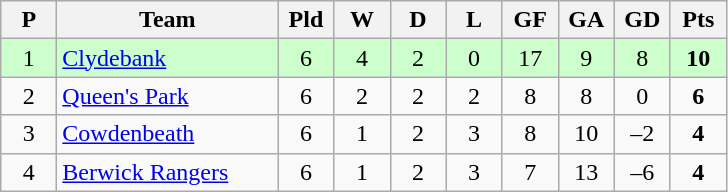<table class="wikitable" style="text-align: center;">
<tr>
<th width=30>P</th>
<th width=140>Team</th>
<th width=30>Pld</th>
<th width=30>W</th>
<th width=30>D</th>
<th width=30>L</th>
<th width=30>GF</th>
<th width=30>GA</th>
<th width=30>GD</th>
<th width=30>Pts</th>
</tr>
<tr style="background:#ccffcc;">
<td>1</td>
<td align=left><a href='#'>Clydebank</a></td>
<td>6</td>
<td>4</td>
<td>2</td>
<td>0</td>
<td>17</td>
<td>9</td>
<td>8</td>
<td><strong>10</strong></td>
</tr>
<tr>
<td>2</td>
<td align=left><a href='#'>Queen's Park</a></td>
<td>6</td>
<td>2</td>
<td>2</td>
<td>2</td>
<td>8</td>
<td>8</td>
<td>0</td>
<td><strong>6</strong></td>
</tr>
<tr>
<td>3</td>
<td align=left><a href='#'>Cowdenbeath</a></td>
<td>6</td>
<td>1</td>
<td>2</td>
<td>3</td>
<td>8</td>
<td>10</td>
<td>–2</td>
<td><strong>4</strong></td>
</tr>
<tr>
<td>4</td>
<td align=left><a href='#'>Berwick Rangers</a></td>
<td>6</td>
<td>1</td>
<td>2</td>
<td>3</td>
<td>7</td>
<td>13</td>
<td>–6</td>
<td><strong>4</strong></td>
</tr>
</table>
